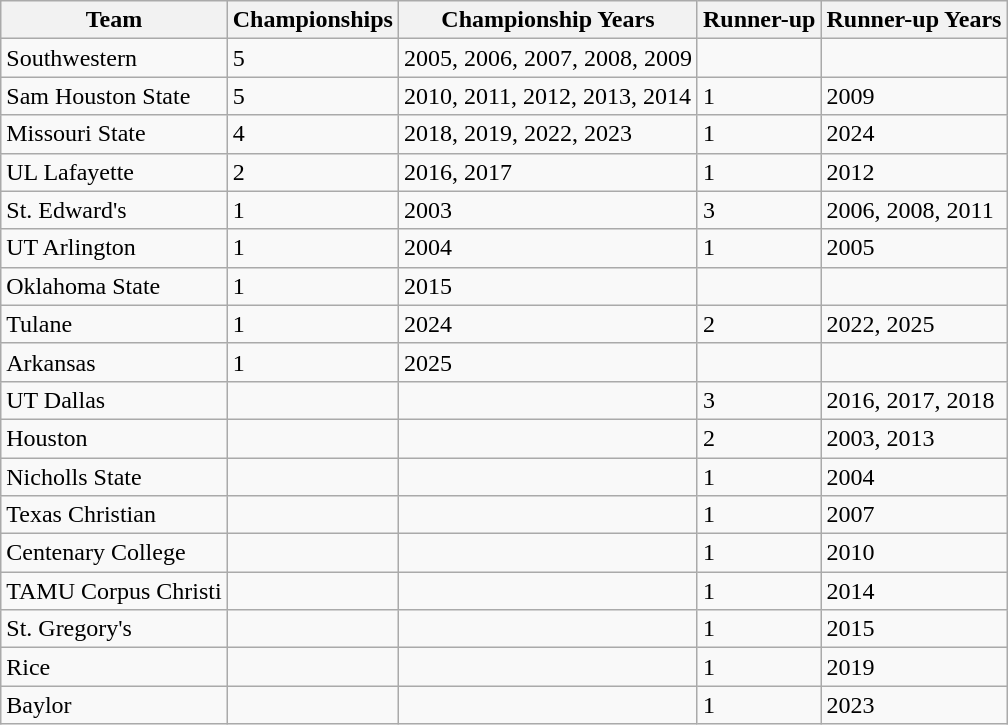<table class="wikitable">
<tr>
<th>Team</th>
<th>Championships</th>
<th>Championship Years</th>
<th>Runner-up</th>
<th>Runner-up Years</th>
</tr>
<tr>
<td>Southwestern</td>
<td>5</td>
<td>2005, 2006, 2007, 2008, 2009</td>
<td></td>
<td></td>
</tr>
<tr>
<td>Sam Houston State</td>
<td>5</td>
<td>2010, 2011, 2012, 2013, 2014</td>
<td>1</td>
<td>2009</td>
</tr>
<tr>
<td>Missouri State</td>
<td>4</td>
<td>2018, 2019, 2022, 2023</td>
<td>1</td>
<td>2024</td>
</tr>
<tr>
<td>UL Lafayette</td>
<td>2</td>
<td>2016, 2017</td>
<td>1</td>
<td>2012</td>
</tr>
<tr>
<td>St. Edward's</td>
<td>1</td>
<td>2003</td>
<td>3</td>
<td>2006, 2008, 2011</td>
</tr>
<tr>
<td>UT Arlington</td>
<td>1</td>
<td>2004</td>
<td>1</td>
<td>2005</td>
</tr>
<tr>
<td>Oklahoma State</td>
<td>1</td>
<td>2015</td>
<td></td>
<td></td>
</tr>
<tr>
<td>Tulane</td>
<td>1</td>
<td>2024</td>
<td>2</td>
<td>2022, 2025</td>
</tr>
<tr>
<td>Arkansas</td>
<td>1</td>
<td>2025</td>
<td></td>
<td></td>
</tr>
<tr>
<td>UT Dallas</td>
<td></td>
<td></td>
<td>3</td>
<td>2016, 2017, 2018</td>
</tr>
<tr>
<td>Houston</td>
<td></td>
<td></td>
<td>2</td>
<td>2003, 2013</td>
</tr>
<tr>
<td>Nicholls State</td>
<td></td>
<td></td>
<td>1</td>
<td>2004</td>
</tr>
<tr>
<td>Texas Christian</td>
<td></td>
<td></td>
<td>1</td>
<td>2007</td>
</tr>
<tr>
<td>Centenary College</td>
<td></td>
<td></td>
<td>1</td>
<td>2010</td>
</tr>
<tr>
<td>TAMU Corpus Christi</td>
<td></td>
<td></td>
<td>1</td>
<td>2014</td>
</tr>
<tr>
<td>St. Gregory's</td>
<td></td>
<td></td>
<td>1</td>
<td>2015</td>
</tr>
<tr>
<td>Rice</td>
<td></td>
<td></td>
<td>1</td>
<td>2019</td>
</tr>
<tr>
<td>Baylor</td>
<td></td>
<td></td>
<td>1</td>
<td>2023</td>
</tr>
</table>
